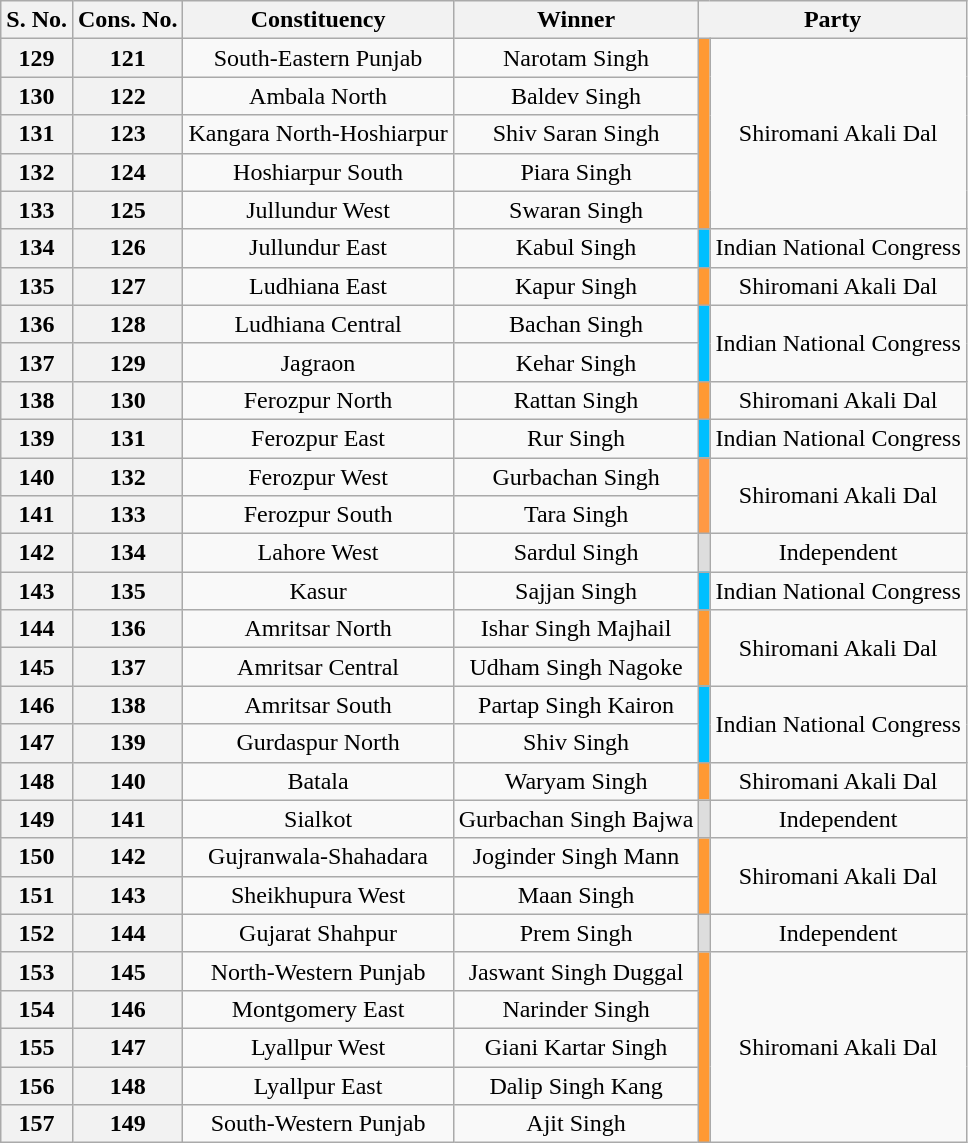<table class="wikitable" style="text-align:center">
<tr>
<th>S. No.</th>
<th>Cons. No.</th>
<th>Constituency</th>
<th>Winner</th>
<th colspan=2>Party</th>
</tr>
<tr>
<th>129</th>
<th>121</th>
<td>South-Eastern Punjab</td>
<td>Narotam Singh</td>
<td bgcolor=#FF9933 rowspan=5></td>
<td rowspan=5>Shiromani Akali Dal</td>
</tr>
<tr>
<th>130</th>
<th>122</th>
<td>Ambala North</td>
<td>Baldev Singh</td>
</tr>
<tr>
<th>131</th>
<th>123</th>
<td>Kangara North-Hoshiarpur</td>
<td>Shiv Saran Singh</td>
</tr>
<tr>
<th>132</th>
<th>124</th>
<td>Hoshiarpur South</td>
<td>Piara Singh</td>
</tr>
<tr>
<th>133</th>
<th>125</th>
<td>Jullundur West</td>
<td>Swaran Singh</td>
</tr>
<tr>
<th>134</th>
<th>126</th>
<td>Jullundur East</td>
<td>Kabul Singh</td>
<td bgcolor=#00BFFF></td>
<td>Indian National Congress</td>
</tr>
<tr>
<th>135</th>
<th>127</th>
<td>Ludhiana East</td>
<td>Kapur Singh</td>
<td bgcolor=#FF9933></td>
<td>Shiromani Akali Dal</td>
</tr>
<tr>
<th>136</th>
<th>128</th>
<td>Ludhiana Central</td>
<td>Bachan Singh</td>
<td bgcolor=00BFFF rowspan=2></td>
<td rowspan=2>Indian National Congress</td>
</tr>
<tr>
<th>137</th>
<th>129</th>
<td>Jagraon</td>
<td>Kehar Singh</td>
</tr>
<tr>
<th>138</th>
<th>130</th>
<td>Ferozpur North</td>
<td>Rattan Singh</td>
<td bgcolor=#FF9933></td>
<td>Shiromani Akali Dal</td>
</tr>
<tr>
<th>139</th>
<th>131</th>
<td>Ferozpur East</td>
<td>Rur Singh</td>
<td bgcolor=#00BFFF></td>
<td>Indian National Congress</td>
</tr>
<tr>
<th>140</th>
<th>132</th>
<td>Ferozpur West</td>
<td>Gurbachan Singh</td>
<td bgcolor=#FF9944 rowspan=2></td>
<td rowspan=2>Shiromani Akali Dal</td>
</tr>
<tr>
<th>141</th>
<th>133</th>
<td>Ferozpur South</td>
<td>Tara Singh</td>
</tr>
<tr>
<th>142</th>
<th>134</th>
<td>Lahore West</td>
<td>Sardul Singh</td>
<td bgcolor=#DDDDDD></td>
<td>Independent</td>
</tr>
<tr>
<th>143</th>
<th>135</th>
<td>Kasur</td>
<td>Sajjan Singh</td>
<td bgcolor=#00BFFF></td>
<td>Indian National Congress</td>
</tr>
<tr>
<th>144</th>
<th>136</th>
<td>Amritsar North</td>
<td>Ishar Singh Majhail</td>
<td bgcolor=#FF9933 rowspan=2></td>
<td rowspan=2>Shiromani Akali Dal</td>
</tr>
<tr>
<th>145</th>
<th>137</th>
<td>Amritsar Central</td>
<td>Udham Singh Nagoke</td>
</tr>
<tr>
<th>146</th>
<th>138</th>
<td>Amritsar South</td>
<td>Partap Singh Kairon</td>
<td bgcolor=#00BFFF rowspan=2></td>
<td rowspan=2>Indian National Congress</td>
</tr>
<tr>
<th>147</th>
<th>139</th>
<td>Gurdaspur North</td>
<td>Shiv Singh</td>
</tr>
<tr>
<th>148</th>
<th>140</th>
<td>Batala</td>
<td>Waryam Singh</td>
<td bgcolor=#FF9933></td>
<td>Shiromani Akali Dal</td>
</tr>
<tr>
<th>149</th>
<th>141</th>
<td>Sialkot</td>
<td>Gurbachan Singh Bajwa</td>
<td bgcolor=#DDDDDD></td>
<td>Independent</td>
</tr>
<tr>
<th>150</th>
<th>142</th>
<td>Gujranwala-Shahadara</td>
<td>Joginder Singh Mann</td>
<td bgcolor=#FF9933 rowspan=2></td>
<td rowspan=2>Shiromani Akali Dal</td>
</tr>
<tr>
<th>151</th>
<th>143</th>
<td>Sheikhupura West</td>
<td>Maan Singh</td>
</tr>
<tr>
<th>152</th>
<th>144</th>
<td>Gujarat Shahpur</td>
<td>Prem Singh</td>
<td bgcolor=#DDDDDD></td>
<td>Independent</td>
</tr>
<tr>
<th>153</th>
<th>145</th>
<td>North-Western Punjab</td>
<td>Jaswant Singh Duggal</td>
<td bgcolor=#FF9933 rowspan=5></td>
<td rowspan=5>Shiromani Akali Dal</td>
</tr>
<tr>
<th>154</th>
<th>146</th>
<td>Montgomery East</td>
<td>Narinder Singh</td>
</tr>
<tr>
<th>155</th>
<th>147</th>
<td>Lyallpur West</td>
<td>Giani Kartar Singh</td>
</tr>
<tr>
<th>156</th>
<th>148</th>
<td>Lyallpur East</td>
<td>Dalip Singh Kang</td>
</tr>
<tr>
<th>157</th>
<th>149</th>
<td>South-Western Punjab</td>
<td>Ajit Singh</td>
</tr>
</table>
